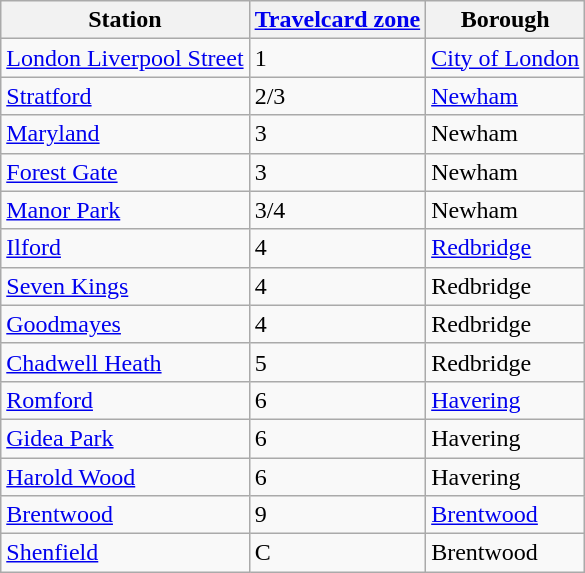<table class="wikitable sortable">
<tr>
<th>Station</th>
<th class=unsortable><a href='#'>Travelcard zone</a></th>
<th class=unsortable>Borough</th>
</tr>
<tr>
<td><a href='#'>London Liverpool Street</a></td>
<td>1</td>
<td><a href='#'>City of London</a></td>
</tr>
<tr>
<td><a href='#'>Stratford</a></td>
<td>2/3</td>
<td><a href='#'>Newham</a></td>
</tr>
<tr>
<td><a href='#'>Maryland</a></td>
<td>3</td>
<td>Newham</td>
</tr>
<tr>
<td><a href='#'>Forest Gate</a></td>
<td>3</td>
<td>Newham</td>
</tr>
<tr>
<td><a href='#'>Manor Park</a></td>
<td>3/4</td>
<td>Newham</td>
</tr>
<tr>
<td><a href='#'>Ilford</a></td>
<td>4</td>
<td><a href='#'>Redbridge</a></td>
</tr>
<tr>
<td><a href='#'>Seven Kings</a></td>
<td>4</td>
<td>Redbridge</td>
</tr>
<tr>
<td><a href='#'>Goodmayes</a></td>
<td>4</td>
<td>Redbridge</td>
</tr>
<tr>
<td><a href='#'>Chadwell Heath</a></td>
<td>5</td>
<td>Redbridge</td>
</tr>
<tr>
<td><a href='#'>Romford</a></td>
<td>6</td>
<td><a href='#'>Havering</a></td>
</tr>
<tr>
<td><a href='#'>Gidea Park</a></td>
<td>6</td>
<td>Havering</td>
</tr>
<tr>
<td><a href='#'>Harold Wood</a></td>
<td>6</td>
<td>Havering</td>
</tr>
<tr>
<td><a href='#'>Brentwood</a></td>
<td>9</td>
<td><a href='#'>Brentwood</a></td>
</tr>
<tr>
<td><a href='#'>Shenfield</a></td>
<td>C</td>
<td>Brentwood</td>
</tr>
</table>
